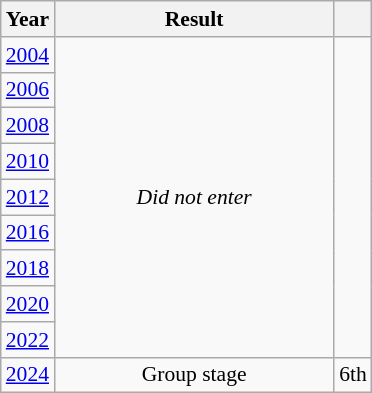<table class="wikitable" style="text-align: center; font-size:90%">
<tr>
<th>Year</th>
<th style="width:180px">Result</th>
<th></th>
</tr>
<tr>
<td> <a href='#'>2004</a></td>
<td rowspan="9"><em>Did not enter</em></td>
</tr>
<tr>
<td> <a href='#'>2006</a></td>
</tr>
<tr>
<td> <a href='#'>2008</a></td>
</tr>
<tr>
<td> <a href='#'>2010</a></td>
</tr>
<tr>
<td> <a href='#'>2012</a></td>
</tr>
<tr>
<td> <a href='#'>2016</a></td>
</tr>
<tr>
<td> <a href='#'>2018</a></td>
</tr>
<tr>
<td> <a href='#'>2020</a></td>
</tr>
<tr>
<td> <a href='#'>2022</a></td>
</tr>
<tr>
<td> <a href='#'>2024</a></td>
<td>Group stage</td>
<td>6th</td>
</tr>
</table>
